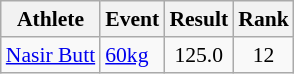<table class=wikitable style="font-size:90%">
<tr>
<th>Athlete</th>
<th>Event</th>
<th>Result</th>
<th>Rank</th>
</tr>
<tr>
<td><a href='#'>Nasir Butt</a></td>
<td><a href='#'>60kg</a></td>
<td style="text-align:center;">125.0</td>
<td style="text-align:center;">12</td>
</tr>
</table>
